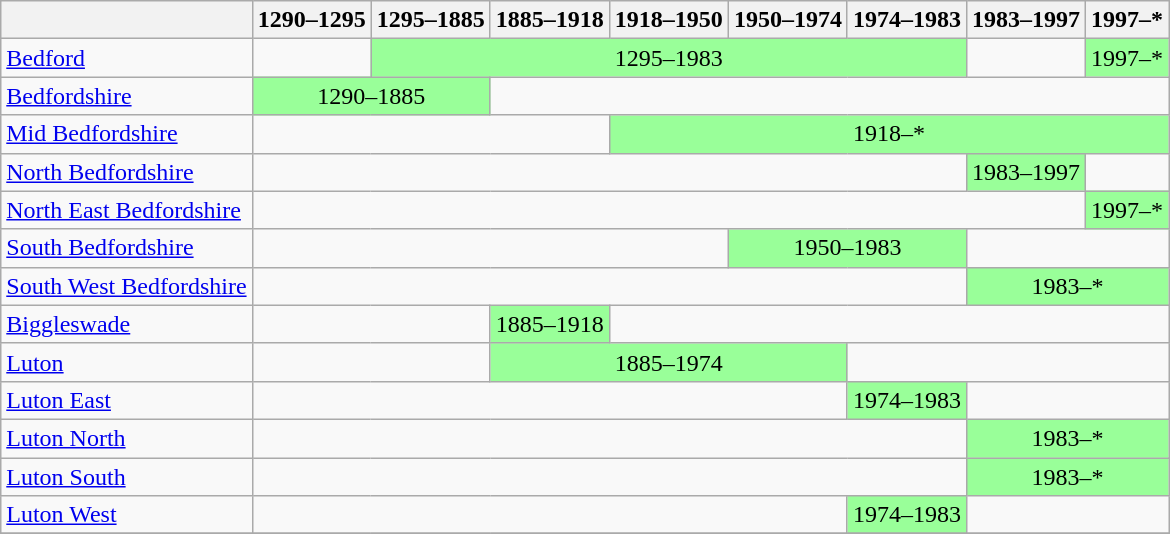<table class="wikitable">
<tr>
<th> </th>
<th>1290–1295</th>
<th>1295–1885</th>
<th>1885–1918</th>
<th>1918–1950</th>
<th>1950–1974</th>
<th>1974–1983</th>
<th>1983–1997</th>
<th>1997–*</th>
</tr>
<tr>
<td><a href='#'>Bedford</a></td>
<td colspan="1"> </td>
<td colspan="5" align="center" bgcolor="#99FF99">1295–1983</td>
<td colspan="1"> </td>
<td colspan="1" align="center" bgcolor="#99FF99">1997–*</td>
</tr>
<tr>
<td><a href='#'>Bedfordshire</a></td>
<td colspan="2" align="center" bgcolor="#99FF99">1290–1885</td>
<td colspan="6"> </td>
</tr>
<tr>
<td><a href='#'>Mid Bedfordshire</a></td>
<td colspan="3"> </td>
<td colspan="5" align="center" bgcolor="#99FF99">1918–*</td>
</tr>
<tr>
<td><a href='#'>North Bedfordshire</a></td>
<td colspan="6"> </td>
<td colspan="1" align="center" bgcolor="#99FF99">1983–1997</td>
<td colspan="1"> </td>
</tr>
<tr>
<td><a href='#'>North East Bedfordshire</a></td>
<td colspan="7"> </td>
<td colspan="1" align="center" bgcolor="#99FF99">1997–*</td>
</tr>
<tr>
<td><a href='#'>South Bedfordshire</a></td>
<td colspan="4"> </td>
<td colspan="2" align="center" bgcolor="#99FF99">1950–1983</td>
<td colspan="2"> </td>
</tr>
<tr>
<td><a href='#'>South West Bedfordshire</a></td>
<td colspan="6"> </td>
<td colspan="2" align="center" bgcolor="#99FF99">1983–*</td>
</tr>
<tr>
<td><a href='#'>Biggleswade</a></td>
<td colspan="2"> </td>
<td colspan="1" align="center" bgcolor="#99FF99">1885–1918</td>
<td colspan="5"> </td>
</tr>
<tr>
<td><a href='#'>Luton</a></td>
<td colspan="2"> </td>
<td colspan="3" align="center" bgcolor="#99FF99">1885–1974</td>
<td colspan="3"> </td>
</tr>
<tr>
<td><a href='#'>Luton East</a></td>
<td colspan="5"> </td>
<td colspan="1" align="center" bgcolor="#99FF99">1974–1983</td>
<td colspan="2"> </td>
</tr>
<tr>
<td><a href='#'>Luton North</a></td>
<td colspan="6"> </td>
<td colspan="2" align="center" bgcolor="#99FF99">1983–*</td>
</tr>
<tr>
<td><a href='#'>Luton South</a></td>
<td colspan="6"> </td>
<td colspan="2" align="center" bgcolor="#99FF99">1983–*</td>
</tr>
<tr>
<td><a href='#'>Luton West</a></td>
<td colspan="5"> </td>
<td colspan="1" align="center" bgcolor="#99FF99">1974–1983</td>
<td colspan="2"> </td>
</tr>
<tr>
</tr>
</table>
